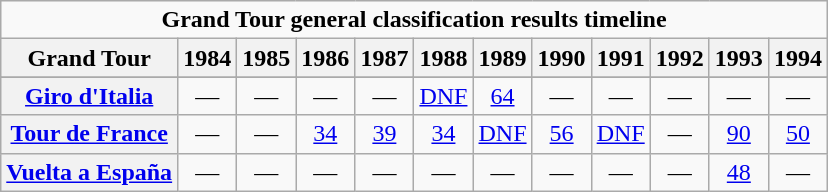<table class="wikitable plainrowheaders">
<tr>
<td colspan="21" style="text-align:center;"><strong>Grand Tour general classification results timeline</strong></td>
</tr>
<tr>
<th scope="col">Grand Tour</th>
<th scope="col">1984</th>
<th scope="col">1985</th>
<th scope="col">1986</th>
<th scope="col">1987</th>
<th scope="col">1988</th>
<th scope="col">1989</th>
<th scope="col">1990</th>
<th scope="col">1991</th>
<th scope="col">1992</th>
<th scope="col">1993</th>
<th scope="col">1994</th>
</tr>
<tr style="text-align:center;">
</tr>
<tr style="text-align:center;">
<th scope="row"> <a href='#'>Giro d'Italia</a></th>
<td>—</td>
<td>—</td>
<td>—</td>
<td>—</td>
<td><a href='#'>DNF</a></td>
<td><a href='#'>64</a></td>
<td>—</td>
<td>—</td>
<td>—</td>
<td>—</td>
<td>—</td>
</tr>
<tr style="text-align:center;">
<th scope="row"> <a href='#'>Tour de France</a></th>
<td>—</td>
<td>—</td>
<td><a href='#'>34</a></td>
<td><a href='#'>39</a></td>
<td><a href='#'>34</a></td>
<td><a href='#'>DNF</a></td>
<td><a href='#'>56</a></td>
<td><a href='#'>DNF</a></td>
<td>—</td>
<td><a href='#'>90</a></td>
<td><a href='#'>50</a></td>
</tr>
<tr style="text-align:center;">
<th scope="row"> <a href='#'>Vuelta a España</a></th>
<td>—</td>
<td>—</td>
<td>—</td>
<td>—</td>
<td>—</td>
<td>—</td>
<td>—</td>
<td>—</td>
<td>—</td>
<td><a href='#'>48</a></td>
<td>—</td>
</tr>
</table>
